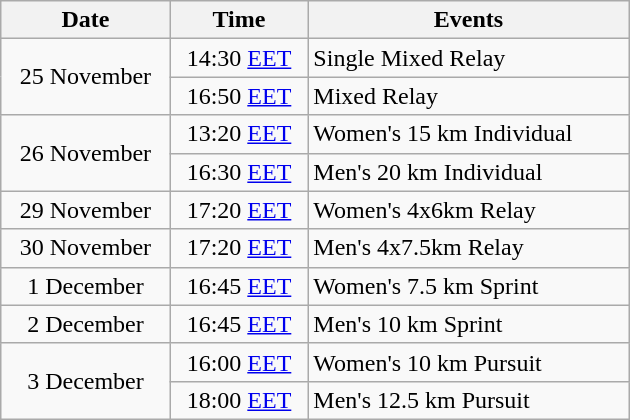<table class="wikitable" style="text-align: center" width="420">
<tr>
<th>Date</th>
<th>Time</th>
<th>Events</th>
</tr>
<tr>
<td rowspan=2>25 November</td>
<td>14:30 <a href='#'>EET</a></td>
<td style="text-align: left">Single Mixed Relay</td>
</tr>
<tr>
<td>16:50 <a href='#'>EET</a></td>
<td style="text-align: left">Mixed Relay</td>
</tr>
<tr>
<td rowspan=2>26 November</td>
<td>13:20 <a href='#'>EET</a></td>
<td style="text-align: left">Women's 15 km Individual</td>
</tr>
<tr>
<td>16:30 <a href='#'>EET</a></td>
<td style="text-align: left">Men's 20 km Individual</td>
</tr>
<tr>
<td>29 November</td>
<td>17:20 <a href='#'>EET</a></td>
<td style="text-align: left">Women's 4x6km Relay</td>
</tr>
<tr>
<td>30 November</td>
<td>17:20 <a href='#'>EET</a></td>
<td style="text-align: left">Men's 4x7.5km Relay</td>
</tr>
<tr>
<td>1 December</td>
<td>16:45 <a href='#'>EET</a></td>
<td style="text-align: left">Women's 7.5 km Sprint</td>
</tr>
<tr>
<td>2 December</td>
<td>16:45 <a href='#'>EET</a></td>
<td style="text-align: left">Men's 10 km Sprint</td>
</tr>
<tr>
<td rowspan=2>3 December</td>
<td>16:00 <a href='#'>EET</a></td>
<td style="text-align: left">Women's 10 km Pursuit</td>
</tr>
<tr>
<td>18:00 <a href='#'>EET</a></td>
<td style="text-align: left">Men's 12.5 km Pursuit</td>
</tr>
</table>
